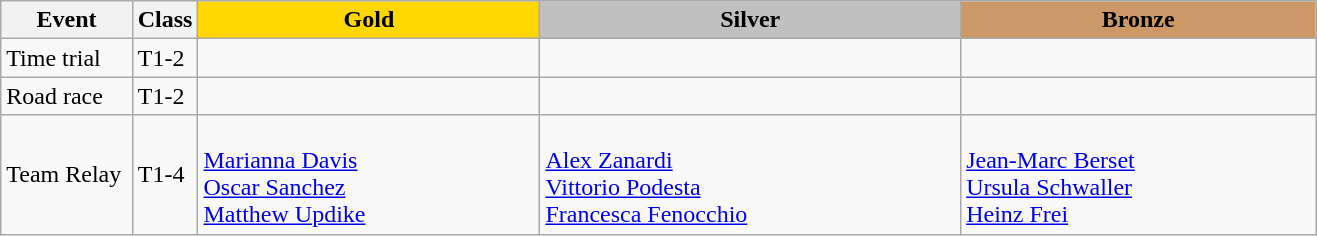<table class=wikitable style="font-size:100%">
<tr>
<th rowspan="1" width="10%">Event</th>
<th rowspan="1" width="5%">Class</th>
<th rowspan="1" style="background:gold;">Gold</th>
<th colspan="1" style="background:silver;">Silver</th>
<th colspan="1" style="background:#CC9966;">Bronze</th>
</tr>
<tr>
<td rowspan="1">Time trial<br></td>
<td>T1-2</td>
<td></td>
<td></td>
<td></td>
</tr>
<tr>
<td rowspan="1">Road race<br></td>
<td>T1-2</td>
<td></td>
<td></td>
<td></td>
</tr>
<tr>
<td rowspan="1">Team Relay<br></td>
<td>T1-4</td>
<td><br><a href='#'>Marianna Davis</a><br><a href='#'>Oscar Sanchez</a><br><a href='#'>Matthew Updike</a></td>
<td><br><a href='#'>Alex Zanardi</a><br><a href='#'>Vittorio Podesta</a><br><a href='#'>Francesca Fenocchio</a></td>
<td><br><a href='#'>Jean-Marc Berset</a><br><a href='#'>Ursula Schwaller</a><br><a href='#'>Heinz Frei</a></td>
</tr>
</table>
